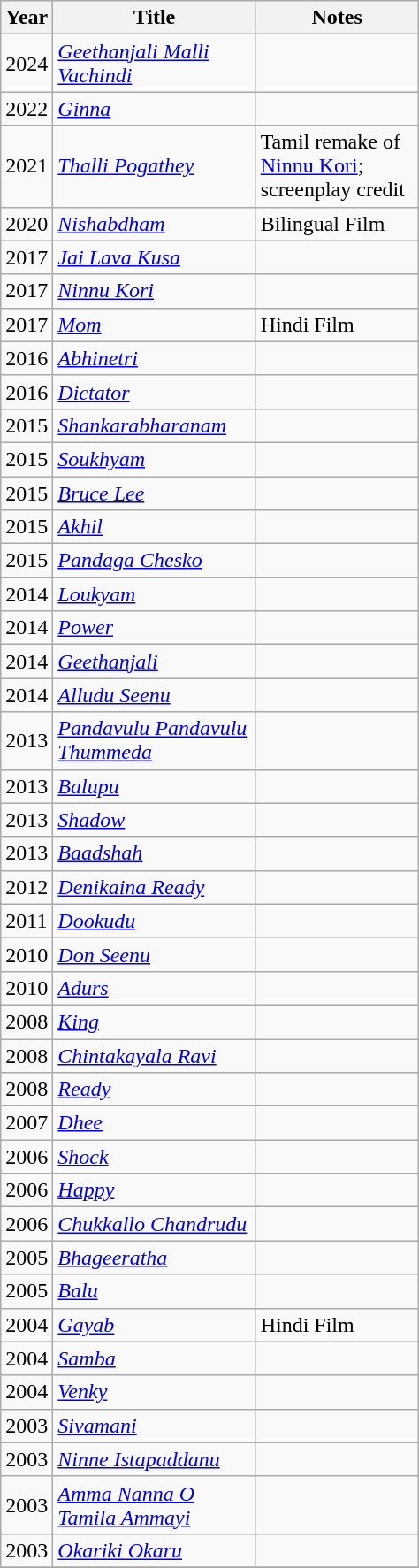<table class="wikitable sortable plainrowheaders" style="width:25%;">
<tr>
<th scope="col">Year</th>
<th scope="col">Title</th>
<th scope="col" class="unsortable">Notes</th>
</tr>
<tr>
<td>2024</td>
<td><em><a href='#'>Geethanjali Malli Vachindi</a></em></td>
<td></td>
</tr>
<tr>
<td>2022</td>
<td><em><a href='#'>Ginna</a></em></td>
<td></td>
</tr>
<tr>
<td>2021</td>
<td><em><a href='#'>Thalli Pogathey</a></em></td>
<td>Tamil remake of <a href='#'>Ninnu Kori</a>; screenplay credit</td>
</tr>
<tr>
<td>2020</td>
<td><em><a href='#'>Nishabdham</a></em></td>
<td>Bilingual Film</td>
</tr>
<tr>
<td>2017</td>
<td><em><a href='#'>Jai Lava Kusa</a></em></td>
<td></td>
</tr>
<tr>
<td>2017</td>
<td><em><a href='#'>Ninnu Kori</a></em></td>
<td></td>
</tr>
<tr>
<td>2017</td>
<td><em><a href='#'>Mom</a></em></td>
<td>Hindi Film</td>
</tr>
<tr>
<td>2016</td>
<td><em><a href='#'>Abhinetri</a></em></td>
<td></td>
</tr>
<tr>
<td>2016</td>
<td><em><a href='#'>Dictator</a></em></td>
<td></td>
</tr>
<tr>
<td>2015</td>
<td><em><a href='#'>Shankarabharanam</a></em></td>
<td></td>
</tr>
<tr>
<td>2015</td>
<td><em><a href='#'>Soukhyam</a></em></td>
<td></td>
</tr>
<tr>
<td>2015</td>
<td><em><a href='#'>Bruce Lee</a></em></td>
<td></td>
</tr>
<tr>
<td>2015</td>
<td><em><a href='#'>Akhil</a></em></td>
<td></td>
</tr>
<tr>
<td>2015</td>
<td><em><a href='#'>Pandaga Chesko</a></em></td>
<td></td>
</tr>
<tr>
<td>2014</td>
<td><em><a href='#'>Loukyam</a></em></td>
<td></td>
</tr>
<tr>
<td>2014</td>
<td><em><a href='#'>Power</a></em></td>
<td></td>
</tr>
<tr>
<td>2014</td>
<td><em><a href='#'>Geethanjali</a></em></td>
<td></td>
</tr>
<tr>
<td>2014</td>
<td><em><a href='#'>Alludu Seenu</a></em></td>
<td></td>
</tr>
<tr>
<td>2013</td>
<td><em><a href='#'>Pandavulu Pandavulu Thummeda</a></em></td>
<td></td>
</tr>
<tr>
<td>2013</td>
<td><em><a href='#'>Balupu</a></em></td>
<td></td>
</tr>
<tr>
<td>2013</td>
<td><em><a href='#'>Shadow</a></em></td>
<td></td>
</tr>
<tr>
<td>2013</td>
<td><em><a href='#'>Baadshah</a></em></td>
<td></td>
</tr>
<tr>
<td>2012</td>
<td><em><a href='#'>Denikaina Ready</a></em></td>
<td></td>
</tr>
<tr>
<td>2011</td>
<td><em><a href='#'>Dookudu</a></em></td>
<td></td>
</tr>
<tr>
<td>2010</td>
<td><em><a href='#'>Don Seenu</a></em></td>
<td></td>
</tr>
<tr>
<td>2010</td>
<td><em><a href='#'>Adurs</a></em></td>
<td></td>
</tr>
<tr>
<td>2008</td>
<td><em><a href='#'>King</a></em></td>
<td></td>
</tr>
<tr>
<td>2008</td>
<td><em><a href='#'>Chintakayala Ravi</a></em></td>
<td></td>
</tr>
<tr>
<td>2008</td>
<td><em><a href='#'>Ready</a></em></td>
<td></td>
</tr>
<tr>
<td>2007</td>
<td><em><a href='#'>Dhee</a></em></td>
<td></td>
</tr>
<tr>
<td>2006</td>
<td><em><a href='#'>Shock</a></em></td>
<td></td>
</tr>
<tr>
<td>2006</td>
<td><em><a href='#'>Happy</a></em></td>
<td></td>
</tr>
<tr>
<td>2006</td>
<td><em><a href='#'>Chukkallo Chandrudu</a></em></td>
<td></td>
</tr>
<tr>
<td>2005</td>
<td><em><a href='#'>Bhageeratha</a></em></td>
<td></td>
</tr>
<tr>
<td>2005</td>
<td><em><a href='#'>Balu</a></em></td>
<td></td>
</tr>
<tr>
<td>2004</td>
<td><em><a href='#'>Gayab</a></em></td>
<td>Hindi Film</td>
</tr>
<tr>
<td>2004</td>
<td><em><a href='#'>Samba</a></em></td>
<td></td>
</tr>
<tr>
<td>2004</td>
<td><em><a href='#'>Venky</a></em></td>
<td></td>
</tr>
<tr>
<td>2003</td>
<td><em><a href='#'>Sivamani</a></em></td>
<td></td>
</tr>
<tr>
<td>2003</td>
<td><em><a href='#'>Ninne Istapaddanu</a></em></td>
<td></td>
</tr>
<tr>
<td>2003</td>
<td><em><a href='#'>Amma Nanna O Tamila Ammayi</a></em></td>
<td></td>
</tr>
<tr>
<td>2003</td>
<td><em><a href='#'>Okariki Okaru</a></em></td>
<td></td>
</tr>
<tr>
</tr>
</table>
